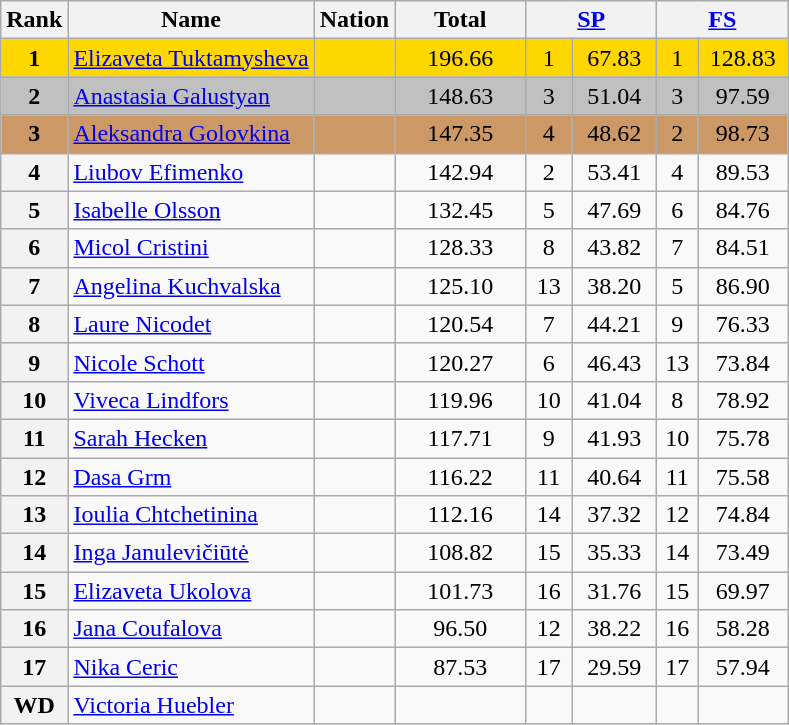<table class="wikitable sortable">
<tr>
<th>Rank</th>
<th>Name</th>
<th>Nation</th>
<th width="80px">Total</th>
<th colspan="2" width="80px"><a href='#'>SP</a></th>
<th colspan="2" width="80px"><a href='#'>FS</a></th>
</tr>
<tr bgcolor="gold">
<td align="center"><strong>1</strong></td>
<td><a href='#'>Elizaveta Tuktamysheva</a></td>
<td></td>
<td align="center">196.66</td>
<td align="center">1</td>
<td align="center">67.83</td>
<td align="center">1</td>
<td align="center">128.83</td>
</tr>
<tr bgcolor="silver">
<td align="center"><strong>2</strong></td>
<td><a href='#'>Anastasia Galustyan</a></td>
<td></td>
<td align="center">148.63</td>
<td align="center">3</td>
<td align="center">51.04</td>
<td align="center">3</td>
<td align="center">97.59</td>
</tr>
<tr bgcolor="cc9966">
<td align="center"><strong>3</strong></td>
<td><a href='#'>Aleksandra Golovkina</a></td>
<td></td>
<td align="center">147.35</td>
<td align="center">4</td>
<td align="center">48.62</td>
<td align="center">2</td>
<td align="center">98.73</td>
</tr>
<tr>
<th>4</th>
<td><a href='#'>Liubov Efimenko</a></td>
<td></td>
<td align="center">142.94</td>
<td align="center">2</td>
<td align="center">53.41</td>
<td align="center">4</td>
<td align="center">89.53</td>
</tr>
<tr>
<th>5</th>
<td><a href='#'>Isabelle Olsson</a></td>
<td></td>
<td align="center">132.45</td>
<td align="center">5</td>
<td align="center">47.69</td>
<td align="center">6</td>
<td align="center">84.76</td>
</tr>
<tr>
<th>6</th>
<td><a href='#'>Micol Cristini</a></td>
<td></td>
<td align="center">128.33</td>
<td align="center">8</td>
<td align="center">43.82</td>
<td align="center">7</td>
<td align="center">84.51</td>
</tr>
<tr>
<th>7</th>
<td><a href='#'>Angelina Kuchvalska</a></td>
<td></td>
<td align="center">125.10</td>
<td align="center">13</td>
<td align="center">38.20</td>
<td align="center">5</td>
<td align="center">86.90</td>
</tr>
<tr>
<th>8</th>
<td><a href='#'>Laure Nicodet</a></td>
<td></td>
<td align="center">120.54</td>
<td align="center">7</td>
<td align="center">44.21</td>
<td align="center">9</td>
<td align="center">76.33</td>
</tr>
<tr>
<th>9</th>
<td><a href='#'>Nicole Schott</a></td>
<td></td>
<td align="center">120.27</td>
<td align="center">6</td>
<td align="center">46.43</td>
<td align="center">13</td>
<td align="center">73.84</td>
</tr>
<tr>
<th>10</th>
<td><a href='#'>Viveca Lindfors</a></td>
<td></td>
<td align="center">119.96</td>
<td align="center">10</td>
<td align="center">41.04</td>
<td align="center">8</td>
<td align="center">78.92</td>
</tr>
<tr>
<th>11</th>
<td><a href='#'>Sarah Hecken</a></td>
<td></td>
<td align="center">117.71</td>
<td align="center">9</td>
<td align="center">41.93</td>
<td align="center">10</td>
<td align="center">75.78</td>
</tr>
<tr>
<th>12</th>
<td><a href='#'>Dasa Grm</a></td>
<td></td>
<td align="center">116.22</td>
<td align="center">11</td>
<td align="center">40.64</td>
<td align="center">11</td>
<td align="center">75.58</td>
</tr>
<tr>
<th>13</th>
<td><a href='#'>Ioulia Chtchetinina</a></td>
<td></td>
<td align="center">112.16</td>
<td align="center">14</td>
<td align="center">37.32</td>
<td align="center">12</td>
<td align="center">74.84</td>
</tr>
<tr>
<th>14</th>
<td><a href='#'>Inga Janulevičiūtė</a></td>
<td></td>
<td align="center">108.82</td>
<td align="center">15</td>
<td align="center">35.33</td>
<td align="center">14</td>
<td align="center">73.49</td>
</tr>
<tr>
<th>15</th>
<td><a href='#'>Elizaveta Ukolova</a></td>
<td></td>
<td align="center">101.73</td>
<td align="center">16</td>
<td align="center">31.76</td>
<td align="center">15</td>
<td align="center">69.97</td>
</tr>
<tr>
<th>16</th>
<td><a href='#'>Jana Coufalova</a></td>
<td></td>
<td align="center">96.50</td>
<td align="center">12</td>
<td align="center">38.22</td>
<td align="center">16</td>
<td align="center">58.28</td>
</tr>
<tr>
<th>17</th>
<td><a href='#'>Nika Ceric</a></td>
<td></td>
<td align="center">87.53</td>
<td align="center">17</td>
<td align="center">29.59</td>
<td align="center">17</td>
<td align="center">57.94</td>
</tr>
<tr>
<th>WD</th>
<td><a href='#'>Victoria Huebler</a></td>
<td></td>
<td align="center"></td>
<td align="center"></td>
<td align="center"></td>
<td align="center"></td>
<td align="center"></td>
</tr>
</table>
